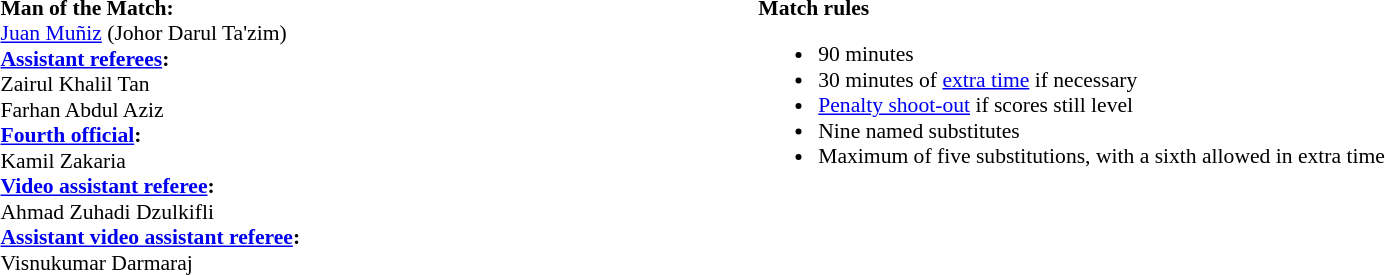<table style="width:100%; font-size:90%;">
<tr>
<td style="width:40%; vertical-align:top;"><br><strong>Man of the Match:</strong>
<br> <a href='#'>Juan Muñiz</a> (Johor Darul Ta'zim)<br><strong><a href='#'>Assistant referees</a>:</strong>
<br>Zairul Khalil Tan
<br>Farhan Abdul Aziz
<br><strong><a href='#'>Fourth official</a>:</strong>
<br>Kamil Zakaria
<br><strong><a href='#'>Video assistant referee</a>:</strong>
<br>Ahmad Zuhadi Dzulkifli
<br><strong><a href='#'>Assistant video assistant referee</a>:</strong>
<br>Visnukumar Darmaraj</td>
<td style="width:60%; vertical-align:top;"><br><strong>Match rules</strong><ul><li>90 minutes</li><li>30 minutes of <a href='#'>extra time</a> if necessary</li><li><a href='#'>Penalty shoot-out</a> if scores still level</li><li>Nine named substitutes</li><li>Maximum of five substitutions, with a sixth allowed in extra time</li></ul></td>
</tr>
</table>
